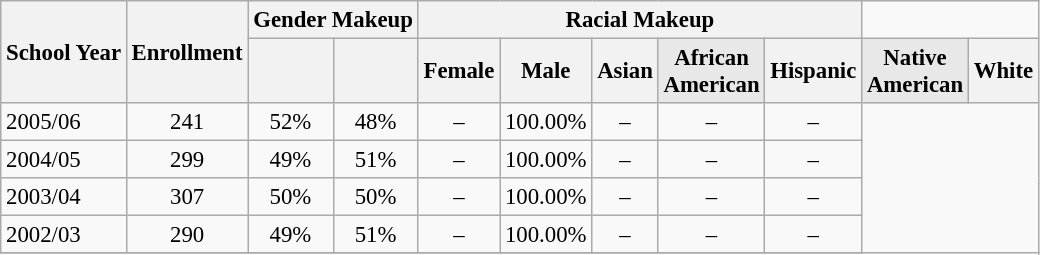<table class="wikitable" style="font-size: 95%;">
<tr>
<th rowspan="2">School Year</th>
<th rowspan="2">Enrollment</th>
<th colspan="2">Gender Makeup</th>
<th colspan="5">Racial Makeup</th>
</tr>
<tr>
<th></th>
<th></th>
<th>Female</th>
<th>Male</th>
<th>Asian</th>
<td align="center" bgcolor=#e8e8e8><strong>African <br>American</strong></td>
<th>Hispanic</th>
<td align="center" bgcolor=#e8e8e8><strong>Native <br>American</strong></td>
<th>White</th>
</tr>
<tr>
<td align="left">2005/06</td>
<td align="center">241</td>
<td align="center">52%</td>
<td align="center">48%</td>
<td align="center">–</td>
<td align="center">100.00%</td>
<td align="center">–</td>
<td align="center">–</td>
<td align="center">–</td>
</tr>
<tr>
<td align="left">2004/05</td>
<td align="center">299</td>
<td align="center">49%</td>
<td align="center">51%</td>
<td align="center">–</td>
<td align="center">100.00%</td>
<td align="center">–</td>
<td align="center">–</td>
<td align="center">–</td>
</tr>
<tr>
<td align="left">2003/04</td>
<td align="center">307</td>
<td align="center">50%</td>
<td align="center">50%</td>
<td align="center">–</td>
<td align="center">100.00%</td>
<td align="center">–</td>
<td align="center">–</td>
<td align="center">–</td>
</tr>
<tr>
<td align="left">2002/03</td>
<td align="center">290</td>
<td align="center">49%</td>
<td align="center">51%</td>
<td align="center">–</td>
<td align="center">100.00%</td>
<td align="center">–</td>
<td align="center">–</td>
<td align="center">–</td>
</tr>
<tr>
</tr>
</table>
